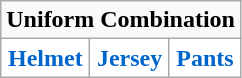<table class="wikitable">
<tr>
<td align="center" Colspan="3"><strong>Uniform Combination</strong></td>
</tr>
<tr align="center">
<th style="background:white; color:#0066CC">Helmet</th>
<th style="background:white; color:#0066CC">Jersey</th>
<th style="background:white; color:#0066CC">Pants</th>
</tr>
</table>
